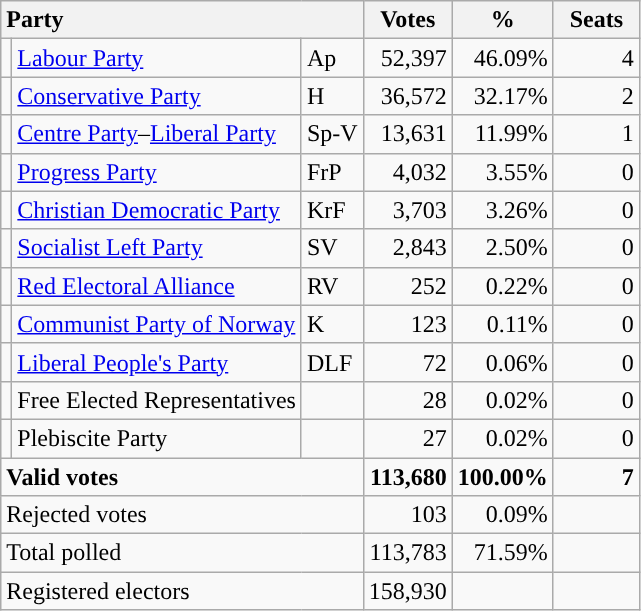<table class="wikitable" border="1" style="text-align:right;">
<tr>
<th style="text-align:left;" colspan=3>Party</th>
<th align=center width="50">Votes</th>
<th align=center width="50">%</th>
<th align=center width="50">Seats</th>
</tr>
<tr>
<td style="color:inherit;background:"></td>
<td align=left><a href='#'>Labour Party</a></td>
<td align=left>Ap</td>
<td>52,397</td>
<td>46.09%</td>
<td>4</td>
</tr>
<tr>
<td style="color:inherit;background:"></td>
<td align=left><a href='#'>Conservative Party</a></td>
<td align=left>H</td>
<td>36,572</td>
<td>32.17%</td>
<td>2</td>
</tr>
<tr>
<td></td>
<td align=left><a href='#'>Centre Party</a>–<a href='#'>Liberal Party</a></td>
<td align=left>Sp-V</td>
<td>13,631</td>
<td>11.99%</td>
<td>1</td>
</tr>
<tr>
<td style="color:inherit;background:"></td>
<td align=left><a href='#'>Progress Party</a></td>
<td align=left>FrP</td>
<td>4,032</td>
<td>3.55%</td>
<td>0</td>
</tr>
<tr>
<td style="color:inherit;background:"></td>
<td align=left><a href='#'>Christian Democratic Party</a></td>
<td align=left>KrF</td>
<td>3,703</td>
<td>3.26%</td>
<td>0</td>
</tr>
<tr>
<td style="color:inherit;background:"></td>
<td align=left><a href='#'>Socialist Left Party</a></td>
<td align=left>SV</td>
<td>2,843</td>
<td>2.50%</td>
<td>0</td>
</tr>
<tr>
<td style="color:inherit;background:"></td>
<td align=left><a href='#'>Red Electoral Alliance</a></td>
<td align=left>RV</td>
<td>252</td>
<td>0.22%</td>
<td>0</td>
</tr>
<tr>
<td style="color:inherit;background:"></td>
<td align=left><a href='#'>Communist Party of Norway</a></td>
<td align=left>K</td>
<td>123</td>
<td>0.11%</td>
<td>0</td>
</tr>
<tr>
<td style="color:inherit;background:"></td>
<td align=left><a href='#'>Liberal People's Party</a></td>
<td align=left>DLF</td>
<td>72</td>
<td>0.06%</td>
<td>0</td>
</tr>
<tr>
<td></td>
<td align=left>Free Elected Representatives</td>
<td align=left></td>
<td>28</td>
<td>0.02%</td>
<td>0</td>
</tr>
<tr>
<td></td>
<td align=left>Plebiscite Party</td>
<td align=left></td>
<td>27</td>
<td>0.02%</td>
<td>0</td>
</tr>
<tr style="font-weight:bold">
<td align=left colspan=3>Valid votes</td>
<td>113,680</td>
<td>100.00%</td>
<td>7</td>
</tr>
<tr>
<td align=left colspan=3>Rejected votes</td>
<td>103</td>
<td>0.09%</td>
<td></td>
</tr>
<tr>
<td align=left colspan=3>Total polled</td>
<td>113,783</td>
<td>71.59%</td>
<td></td>
</tr>
<tr>
<td align=left colspan=3>Registered electors</td>
<td>158,930</td>
<td></td>
<td></td>
</tr>
</table>
